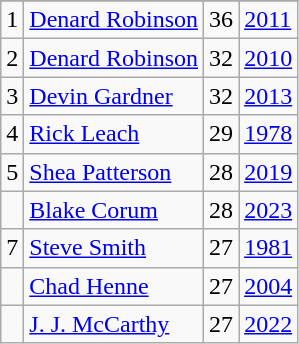<table class="wikitable">
<tr>
</tr>
<tr>
<td>1</td>
<td><a href='#'>Denard Robinson</a></td>
<td><abbr>36</abbr></td>
<td><a href='#'>2011</a></td>
</tr>
<tr>
<td>2</td>
<td><a href='#'>Denard Robinson</a></td>
<td><abbr>32</abbr></td>
<td><a href='#'>2010</a></td>
</tr>
<tr>
<td>3</td>
<td><a href='#'>Devin Gardner</a></td>
<td><abbr>32</abbr></td>
<td><a href='#'>2013</a></td>
</tr>
<tr>
<td>4</td>
<td><a href='#'>Rick Leach</a></td>
<td><abbr>29</abbr></td>
<td><a href='#'>1978</a></td>
</tr>
<tr>
<td>5</td>
<td><a href='#'>Shea Patterson</a></td>
<td><abbr>28</abbr></td>
<td><a href='#'>2019</a></td>
</tr>
<tr>
<td></td>
<td><a href='#'>Blake Corum</a></td>
<td><abbr>28</abbr></td>
<td><a href='#'>2023</a></td>
</tr>
<tr>
<td>7</td>
<td><a href='#'>Steve Smith</a></td>
<td><abbr>27</abbr></td>
<td><a href='#'>1981</a></td>
</tr>
<tr>
<td></td>
<td><a href='#'>Chad Henne</a></td>
<td><abbr>27</abbr></td>
<td><a href='#'>2004</a></td>
</tr>
<tr>
<td></td>
<td><a href='#'>J. J. McCarthy</a></td>
<td><abbr>27</abbr></td>
<td><a href='#'>2022</a></td>
</tr>
</table>
